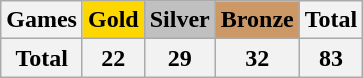<table class="wikitable sortable" style="text-align:center">
<tr>
<th>Games</th>
<th style="background-color:gold;">Gold</th>
<th style="background-color:silver;">Silver</th>
<th style="background-color:#c96;">Bronze</th>
<th>Total</th>
</tr>
<tr>
<th>Total</th>
<th>22</th>
<th>29</th>
<th>32</th>
<th>83</th>
</tr>
</table>
